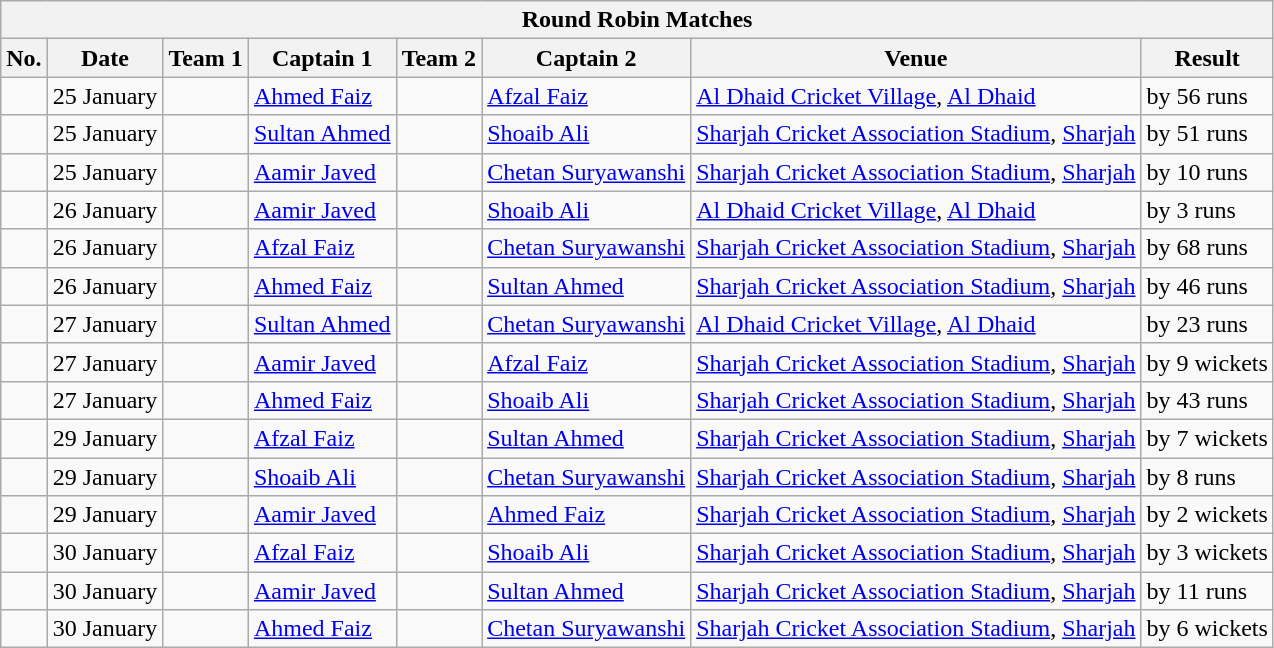<table class="wikitable">
<tr>
<th colspan="8">Round Robin Matches</th>
</tr>
<tr>
<th>No.</th>
<th>Date</th>
<th>Team 1</th>
<th>Captain 1</th>
<th>Team 2</th>
<th>Captain 2</th>
<th>Venue</th>
<th>Result</th>
</tr>
<tr>
<td></td>
<td>25 January</td>
<td></td>
<td><a href='#'>Ahmed Faiz</a></td>
<td></td>
<td><a href='#'>Afzal Faiz</a></td>
<td><a href='#'>Al Dhaid Cricket Village</a>, <a href='#'>Al Dhaid</a></td>
<td> by 56 runs</td>
</tr>
<tr>
<td></td>
<td>25 January</td>
<td></td>
<td><a href='#'>Sultan Ahmed</a></td>
<td></td>
<td><a href='#'>Shoaib Ali</a></td>
<td><a href='#'>Sharjah Cricket Association Stadium</a>, <a href='#'>Sharjah</a></td>
<td> by 51 runs</td>
</tr>
<tr>
<td></td>
<td>25 January</td>
<td></td>
<td><a href='#'>Aamir Javed</a></td>
<td></td>
<td><a href='#'>Chetan Suryawanshi</a></td>
<td><a href='#'>Sharjah Cricket Association Stadium</a>, <a href='#'>Sharjah</a></td>
<td> by 10 runs</td>
</tr>
<tr>
<td></td>
<td>26 January</td>
<td></td>
<td><a href='#'>Aamir Javed</a></td>
<td></td>
<td><a href='#'>Shoaib Ali</a></td>
<td><a href='#'>Al Dhaid Cricket Village</a>, <a href='#'>Al Dhaid</a></td>
<td> by 3 runs</td>
</tr>
<tr>
<td></td>
<td>26 January</td>
<td></td>
<td><a href='#'>Afzal Faiz</a></td>
<td></td>
<td><a href='#'>Chetan Suryawanshi</a></td>
<td><a href='#'>Sharjah Cricket Association Stadium</a>, <a href='#'>Sharjah</a></td>
<td> by 68 runs</td>
</tr>
<tr>
<td></td>
<td>26 January</td>
<td></td>
<td><a href='#'>Ahmed Faiz</a></td>
<td></td>
<td><a href='#'>Sultan Ahmed</a></td>
<td><a href='#'>Sharjah Cricket Association Stadium</a>, <a href='#'>Sharjah</a></td>
<td> by 46 runs</td>
</tr>
<tr>
<td></td>
<td>27 January</td>
<td></td>
<td><a href='#'>Sultan Ahmed</a></td>
<td></td>
<td><a href='#'>Chetan Suryawanshi</a></td>
<td><a href='#'>Al Dhaid Cricket Village</a>, <a href='#'>Al Dhaid</a></td>
<td> by 23 runs</td>
</tr>
<tr>
<td></td>
<td>27 January</td>
<td></td>
<td><a href='#'>Aamir Javed</a></td>
<td></td>
<td><a href='#'>Afzal Faiz</a></td>
<td><a href='#'>Sharjah Cricket Association Stadium</a>, <a href='#'>Sharjah</a></td>
<td> by 9 wickets</td>
</tr>
<tr>
<td></td>
<td>27 January</td>
<td></td>
<td><a href='#'>Ahmed Faiz</a></td>
<td></td>
<td><a href='#'>Shoaib Ali</a></td>
<td><a href='#'>Sharjah Cricket Association Stadium</a>, <a href='#'>Sharjah</a></td>
<td> by 43 runs</td>
</tr>
<tr>
<td></td>
<td>29 January</td>
<td></td>
<td><a href='#'>Afzal Faiz</a></td>
<td></td>
<td><a href='#'>Sultan Ahmed</a></td>
<td><a href='#'>Sharjah Cricket Association Stadium</a>, <a href='#'>Sharjah</a></td>
<td> by 7 wickets</td>
</tr>
<tr>
<td></td>
<td>29 January</td>
<td></td>
<td><a href='#'>Shoaib Ali</a></td>
<td></td>
<td><a href='#'>Chetan Suryawanshi</a></td>
<td><a href='#'>Sharjah Cricket Association Stadium</a>, <a href='#'>Sharjah</a></td>
<td> by 8 runs</td>
</tr>
<tr>
<td></td>
<td>29 January</td>
<td></td>
<td><a href='#'>Aamir Javed</a></td>
<td></td>
<td><a href='#'>Ahmed Faiz</a></td>
<td><a href='#'>Sharjah Cricket Association Stadium</a>, <a href='#'>Sharjah</a></td>
<td> by 2 wickets</td>
</tr>
<tr>
<td></td>
<td>30 January</td>
<td></td>
<td><a href='#'>Afzal Faiz</a></td>
<td></td>
<td><a href='#'>Shoaib Ali</a></td>
<td><a href='#'>Sharjah Cricket Association Stadium</a>, <a href='#'>Sharjah</a></td>
<td> by 3 wickets</td>
</tr>
<tr>
<td></td>
<td>30 January</td>
<td></td>
<td><a href='#'>Aamir Javed</a></td>
<td></td>
<td><a href='#'>Sultan Ahmed</a></td>
<td><a href='#'>Sharjah Cricket Association Stadium</a>, <a href='#'>Sharjah</a></td>
<td> by 11 runs</td>
</tr>
<tr>
<td></td>
<td>30 January</td>
<td></td>
<td><a href='#'>Ahmed Faiz</a></td>
<td></td>
<td><a href='#'>Chetan Suryawanshi</a></td>
<td><a href='#'>Sharjah Cricket Association Stadium</a>, <a href='#'>Sharjah</a></td>
<td> by 6 wickets</td>
</tr>
</table>
